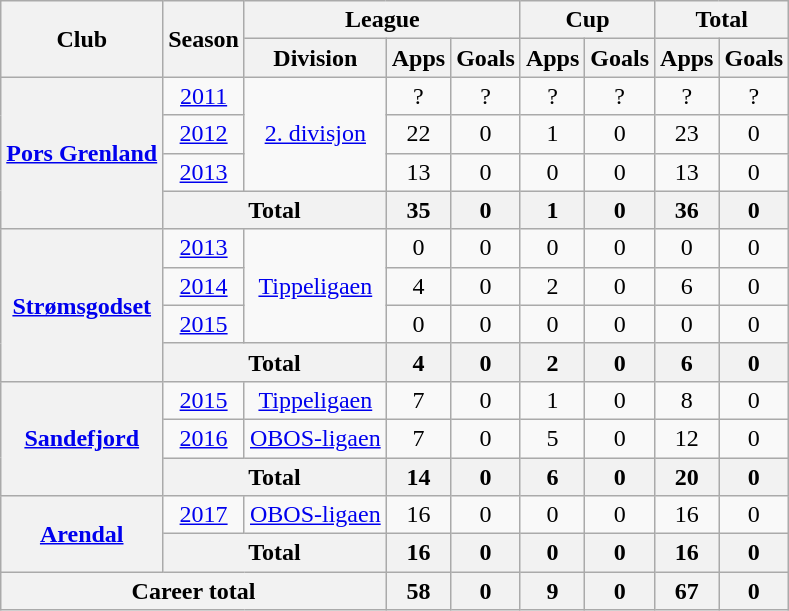<table class="wikitable" style="text-align: center;">
<tr>
<th rowspan="2">Club</th>
<th rowspan="2">Season</th>
<th colspan="3">League</th>
<th colspan="2">Cup</th>
<th colspan="2">Total</th>
</tr>
<tr>
<th>Division</th>
<th>Apps</th>
<th>Goals</th>
<th>Apps</th>
<th>Goals</th>
<th>Apps</th>
<th>Goals</th>
</tr>
<tr>
<th rowspan="4" valign="center"><a href='#'>Pors Grenland</a></th>
<td><a href='#'>2011</a></td>
<td rowspan="3" valign="center"><a href='#'>2. divisjon</a></td>
<td>?</td>
<td>?</td>
<td>?</td>
<td>?</td>
<td>?</td>
<td>?</td>
</tr>
<tr>
<td><a href='#'>2012</a></td>
<td>22</td>
<td>0</td>
<td>1</td>
<td>0</td>
<td>23</td>
<td>0</td>
</tr>
<tr>
<td><a href='#'>2013</a></td>
<td>13</td>
<td>0</td>
<td>0</td>
<td>0</td>
<td>13</td>
<td>0</td>
</tr>
<tr>
<th colspan="2">Total</th>
<th>35</th>
<th>0</th>
<th>1</th>
<th>0</th>
<th>36</th>
<th>0</th>
</tr>
<tr>
<th rowspan="4" valign="center"><a href='#'>Strømsgodset</a></th>
<td><a href='#'>2013</a></td>
<td rowspan="3" valign="center"><a href='#'>Tippeligaen</a></td>
<td>0</td>
<td>0</td>
<td>0</td>
<td>0</td>
<td>0</td>
<td>0</td>
</tr>
<tr>
<td><a href='#'>2014</a></td>
<td>4</td>
<td>0</td>
<td>2</td>
<td>0</td>
<td>6</td>
<td>0</td>
</tr>
<tr>
<td><a href='#'>2015</a></td>
<td>0</td>
<td>0</td>
<td>0</td>
<td>0</td>
<td>0</td>
<td>0</td>
</tr>
<tr>
<th colspan="2">Total</th>
<th>4</th>
<th>0</th>
<th>2</th>
<th>0</th>
<th>6</th>
<th>0</th>
</tr>
<tr>
<th rowspan="3" valign="center"><a href='#'>Sandefjord</a></th>
<td><a href='#'>2015</a></td>
<td rowspan="1" valign="center"><a href='#'>Tippeligaen</a></td>
<td>7</td>
<td>0</td>
<td>1</td>
<td>0</td>
<td>8</td>
<td>0</td>
</tr>
<tr>
<td><a href='#'>2016</a></td>
<td rowspan="1" valign="center"><a href='#'>OBOS-ligaen</a></td>
<td>7</td>
<td>0</td>
<td>5</td>
<td>0</td>
<td>12</td>
<td>0</td>
</tr>
<tr>
<th colspan="2">Total</th>
<th>14</th>
<th>0</th>
<th>6</th>
<th>0</th>
<th>20</th>
<th>0</th>
</tr>
<tr>
<th rowspan="2" valign="center"><a href='#'>Arendal</a></th>
<td><a href='#'>2017</a></td>
<td rowspan="1" valign="center"><a href='#'>OBOS-ligaen</a></td>
<td>16</td>
<td>0</td>
<td>0</td>
<td>0</td>
<td>16</td>
<td>0</td>
</tr>
<tr>
<th colspan="2">Total</th>
<th>16</th>
<th>0</th>
<th>0</th>
<th>0</th>
<th>16</th>
<th>0</th>
</tr>
<tr>
<th colspan="3">Career total</th>
<th>58</th>
<th>0</th>
<th>9</th>
<th>0</th>
<th>67</th>
<th>0</th>
</tr>
</table>
